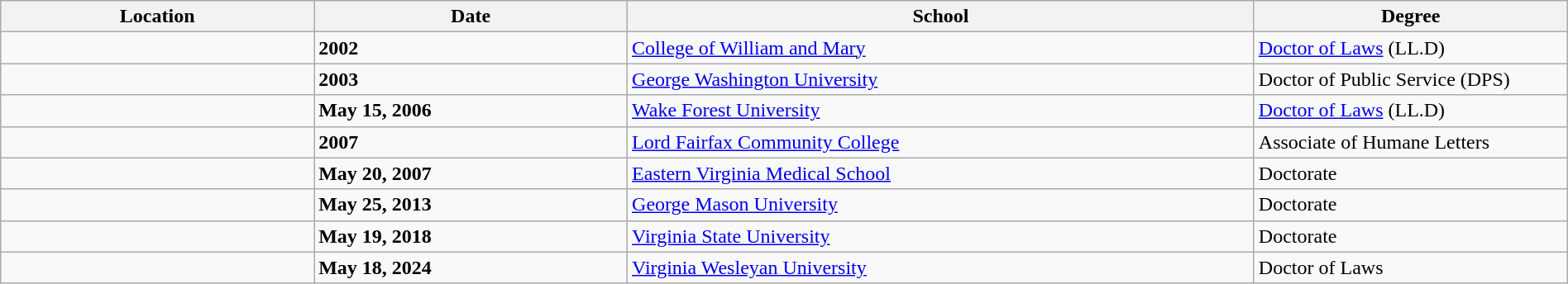<table class="wikitable" style="width:100%;">
<tr>
<th style="width:20%;">Location</th>
<th style="width:20%;">Date</th>
<th style="width:40%;">School</th>
<th style="width:20%;">Degree</th>
</tr>
<tr>
<td></td>
<td><strong>2002</strong></td>
<td><a href='#'>College of William and Mary</a></td>
<td><a href='#'>Doctor of Laws</a> (LL.D)</td>
</tr>
<tr>
<td></td>
<td><strong>2003</strong></td>
<td><a href='#'>George Washington University</a></td>
<td>Doctor of Public Service (DPS)</td>
</tr>
<tr>
<td></td>
<td><strong>May 15, 2006</strong></td>
<td><a href='#'>Wake Forest University</a></td>
<td><a href='#'>Doctor of Laws</a> (LL.D)</td>
</tr>
<tr>
<td></td>
<td><strong>2007</strong></td>
<td><a href='#'>Lord Fairfax Community College</a></td>
<td>Associate of Humane Letters</td>
</tr>
<tr>
<td></td>
<td><strong>May 20, 2007</strong></td>
<td><a href='#'>Eastern Virginia Medical School</a></td>
<td>Doctorate</td>
</tr>
<tr>
<td></td>
<td><strong>May 25, 2013</strong></td>
<td><a href='#'>George Mason University</a></td>
<td>Doctorate</td>
</tr>
<tr>
<td></td>
<td><strong>May 19, 2018</strong></td>
<td><a href='#'>Virginia State University</a></td>
<td>Doctorate</td>
</tr>
<tr>
<td></td>
<td><strong>May 18, 2024</strong></td>
<td><a href='#'>Virginia Wesleyan University</a></td>
<td>Doctor of Laws</td>
</tr>
</table>
